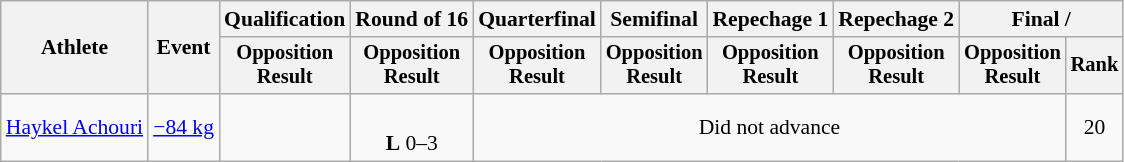<table class="wikitable" style="font-size:90%">
<tr>
<th rowspan="2">Athlete</th>
<th rowspan="2">Event</th>
<th>Qualification</th>
<th>Round of 16</th>
<th>Quarterfinal</th>
<th>Semifinal</th>
<th>Repechage 1</th>
<th>Repechage 2</th>
<th colspan=2>Final / </th>
</tr>
<tr style="font-size: 95%">
<th>Opposition<br>Result</th>
<th>Opposition<br>Result</th>
<th>Opposition<br>Result</th>
<th>Opposition<br>Result</th>
<th>Opposition<br>Result</th>
<th>Opposition<br>Result</th>
<th>Opposition<br>Result</th>
<th>Rank</th>
</tr>
<tr align=center>
<td align=left><a href='#'>Haykel Achouri</a></td>
<td align=left><a href='#'>−84 kg</a></td>
<td></td>
<td><br><strong>L</strong> 0–3 <sup></sup></td>
<td colspan=5>Did not advance</td>
<td>20</td>
</tr>
</table>
